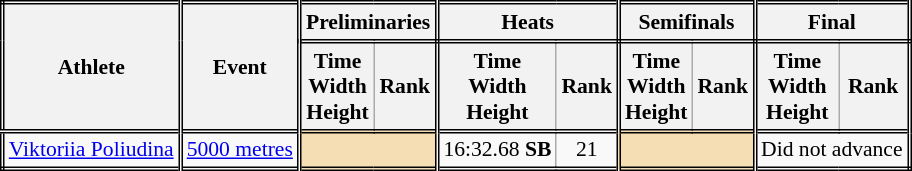<table class=wikitable style="font-size:90%; border: double;">
<tr>
<th rowspan="2" style="border-right:double">Athlete</th>
<th rowspan="2" style="border-right:double">Event</th>
<th colspan="2" style="border-right:double; border-bottom:double;">Preliminaries</th>
<th colspan="2" style="border-right:double; border-bottom:double;">Heats</th>
<th colspan="2" style="border-right:double; border-bottom:double;">Semifinals</th>
<th colspan="2" style="border-right:double; border-bottom:double;">Final</th>
</tr>
<tr>
<th>Time<br>Width<br>Height</th>
<th style="border-right:double">Rank</th>
<th>Time<br>Width<br>Height</th>
<th style="border-right:double">Rank</th>
<th>Time<br>Width<br>Height</th>
<th style="border-right:double">Rank</th>
<th>Time<br>Width<br>Height</th>
<th style="border-right:double">Rank</th>
</tr>
<tr style="border-top: double;">
<td style="border-right:double"><a href='#'>Viktoriia Poliudina</a></td>
<td style="border-right:double"><a href='#'>5000 metres</a></td>
<td style="border-right:double" colspan= 2 bgcolor="wheat"></td>
<td align=center>16:32.68 <strong>SB</strong></td>
<td align=center style="border-right:double">21</td>
<td style="border-right:double" colspan= 2 bgcolor="wheat"></td>
<td colspan="2" align=center>Did not advance</td>
</tr>
</table>
